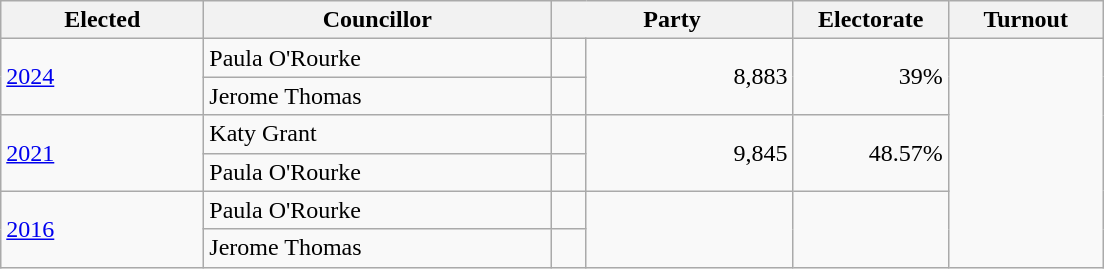<table class="wikitable" style="width:46em;">
<tr>
<th scope=col style="width:8em;">Elected</th>
<th scope=col style="width:14em;">Councillor</th>
<th scope=col style="width:12em;" colspan=2>Party</th>
<th scope=col style="width:6em;">Electorate</th>
<th scope=col style="width:6em;">Turnout</th>
</tr>
<tr>
<td rowspan=2><a href='#'>2024</a></td>
<td>Paula O'Rourke</td>
<td></td>
<td rowspan=2 style="text-align:right;">8,883</td>
<td rowspan=2 style="text-align:right;">39%</td>
</tr>
<tr>
<td>Jerome Thomas</td>
<td></td>
</tr>
<tr>
<td rowspan=2><a href='#'>2021</a></td>
<td>Katy Grant</td>
<td></td>
<td rowspan=2 style="text-align:right;">9,845</td>
<td rowspan=2 style="text-align:right;">48.57%</td>
</tr>
<tr>
<td>Paula O'Rourke</td>
<td></td>
</tr>
<tr>
<td rowspan=2><a href='#'>2016</a></td>
<td>Paula O'Rourke</td>
<td></td>
<td rowspan=2 style="text-align:right;"></td>
<td rowspan=2 style="text-align:right;"></td>
</tr>
<tr>
<td>Jerome Thomas</td>
<td></td>
</tr>
</table>
